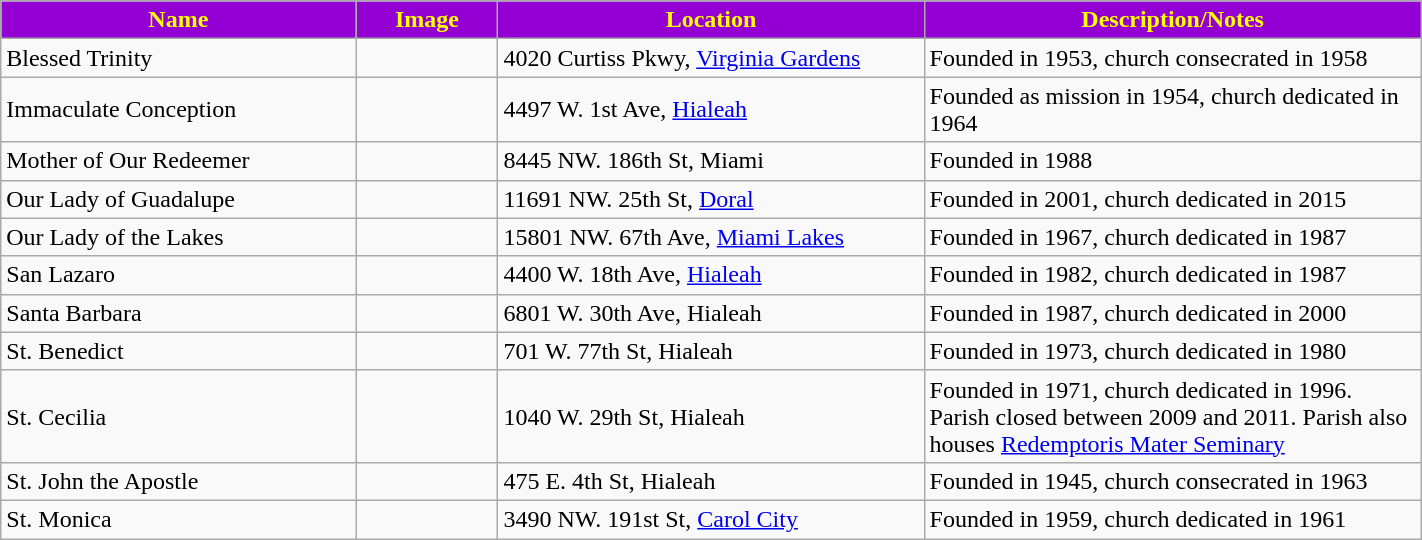<table class="wikitable sortable" style="width:75%">
<tr>
<th style="background:darkviolet; color:yellow;" width="25%"><strong>Name</strong></th>
<th style="background:darkviolet; color:yellow;" width="10%"><strong>Image</strong></th>
<th style="background:darkviolet; color:yellow;" width="30%"><strong>Location</strong></th>
<th style="background:darkviolet; color:yellow;" width="35%"><strong>Description/Notes</strong></th>
</tr>
<tr>
<td>Blessed Trinity</td>
<td></td>
<td>4020 Curtiss Pkwy, <a href='#'>Virginia Gardens</a></td>
<td>Founded in 1953, church consecrated in 1958</td>
</tr>
<tr>
<td>Immaculate Conception</td>
<td></td>
<td>4497 W. 1st Ave, <a href='#'>Hialeah</a></td>
<td>Founded as mission in 1954, church dedicated in 1964</td>
</tr>
<tr>
<td>Mother of Our Redeemer</td>
<td></td>
<td>8445 NW. 186th St, Miami</td>
<td>Founded in 1988</td>
</tr>
<tr>
<td>Our Lady of Guadalupe</td>
<td></td>
<td>11691 NW. 25th St, <a href='#'>Doral</a></td>
<td>Founded in 2001, church dedicated in 2015</td>
</tr>
<tr>
<td>Our Lady of the Lakes</td>
<td></td>
<td>15801 NW. 67th Ave, <a href='#'>Miami Lakes</a></td>
<td>Founded in 1967, church dedicated in 1987</td>
</tr>
<tr>
<td>San Lazaro</td>
<td></td>
<td>4400 W. 18th Ave, <a href='#'>Hialeah</a></td>
<td>Founded in 1982, church dedicated in 1987</td>
</tr>
<tr>
<td>Santa Barbara</td>
<td></td>
<td>6801 W. 30th Ave, Hialeah</td>
<td>Founded in 1987, church dedicated in 2000</td>
</tr>
<tr>
<td>St. Benedict</td>
<td></td>
<td>701 W. 77th St, Hialeah</td>
<td>Founded in 1973, church dedicated in 1980</td>
</tr>
<tr>
<td>St. Cecilia</td>
<td></td>
<td>1040 W. 29th St, Hialeah</td>
<td>Founded in 1971, church dedicated in 1996. Parish closed between 2009 and 2011. Parish also houses <a href='#'>Redemptoris Mater Seminary</a></td>
</tr>
<tr>
<td>St. John the Apostle</td>
<td></td>
<td>475 E. 4th St, Hialeah</td>
<td>Founded in 1945, church consecrated in 1963</td>
</tr>
<tr>
<td>St. Monica</td>
<td></td>
<td>3490 NW. 191st St, <a href='#'>Carol City</a></td>
<td>Founded in 1959, church dedicated in 1961</td>
</tr>
</table>
